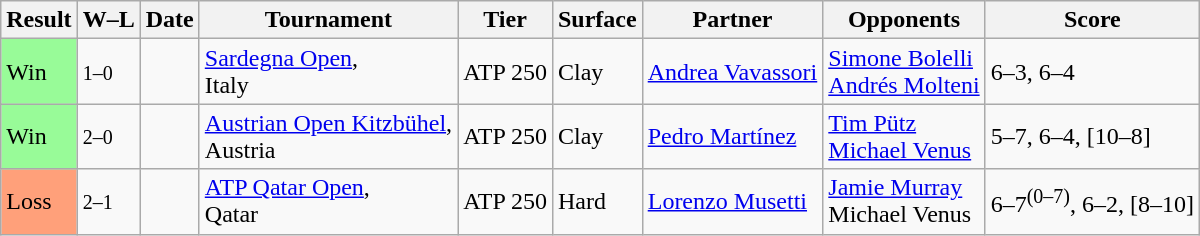<table class="sortable wikitable">
<tr>
<th>Result</th>
<th class="unsortable">W–L</th>
<th>Date</th>
<th>Tournament</th>
<th>Tier</th>
<th>Surface</th>
<th>Partner</th>
<th>Opponents</th>
<th class="unsortable">Score</th>
</tr>
<tr>
<td bgcolor=98fb98>Win</td>
<td><small>1–0</small></td>
<td><a href='#'></a></td>
<td><a href='#'>Sardegna Open</a>,<br>Italy</td>
<td>ATP 250</td>
<td>Clay</td>
<td> <a href='#'>Andrea Vavassori</a></td>
<td> <a href='#'>Simone Bolelli</a><br> <a href='#'>Andrés Molteni</a></td>
<td>6–3, 6–4</td>
</tr>
<tr>
<td bgcolor=98fb98>Win</td>
<td><small>2–0</small></td>
<td><a href='#'></a></td>
<td><a href='#'>Austrian Open Kitzbühel</a>,<br>Austria</td>
<td>ATP 250</td>
<td>Clay</td>
<td> <a href='#'>Pedro Martínez</a></td>
<td> <a href='#'>Tim Pütz</a><br> <a href='#'>Michael Venus</a></td>
<td>5–7, 6–4, [10–8]</td>
</tr>
<tr>
<td bgcolor=ffa07a>Loss</td>
<td><small>2–1</small></td>
<td><a href='#'></a></td>
<td><a href='#'>ATP Qatar Open</a>,<br>Qatar</td>
<td>ATP 250</td>
<td>Hard</td>
<td> <a href='#'>Lorenzo Musetti</a></td>
<td> <a href='#'>Jamie Murray</a><br> Michael Venus</td>
<td>6–7<sup>(0–7)</sup>, 6–2, [8–10]</td>
</tr>
</table>
